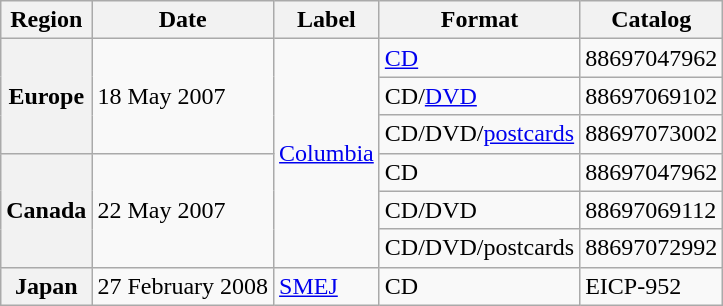<table class="wikitable plainrowheaders">
<tr>
<th>Region</th>
<th>Date</th>
<th>Label</th>
<th>Format</th>
<th>Catalog</th>
</tr>
<tr>
<th scope="row" rowspan="3">Europe</th>
<td rowspan="3">18 May 2007</td>
<td rowspan="6"><a href='#'>Columbia</a></td>
<td><a href='#'>CD</a></td>
<td>88697047962</td>
</tr>
<tr>
<td>CD/<a href='#'>DVD</a></td>
<td>88697069102</td>
</tr>
<tr>
<td>CD/DVD/<a href='#'>postcards</a></td>
<td>88697073002</td>
</tr>
<tr>
<th scope="row" rowspan="3">Canada</th>
<td rowspan="3">22 May 2007</td>
<td>CD</td>
<td>88697047962</td>
</tr>
<tr>
<td>CD/DVD</td>
<td>88697069112</td>
</tr>
<tr>
<td>CD/DVD/postcards</td>
<td>88697072992</td>
</tr>
<tr>
<th scope="row">Japan</th>
<td>27 February 2008</td>
<td><a href='#'>SMEJ</a></td>
<td>CD</td>
<td>EICP-952</td>
</tr>
</table>
